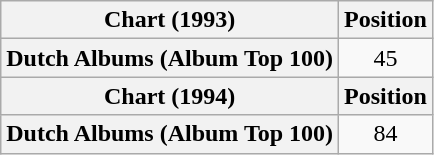<table class="wikitable plainrowheaders" style="text-align:center">
<tr>
<th scope="col">Chart (1993)</th>
<th scope="col">Position</th>
</tr>
<tr>
<th scope="row">Dutch Albums (Album Top 100)</th>
<td>45</td>
</tr>
<tr>
<th scope="col">Chart (1994)</th>
<th scope="col">Position</th>
</tr>
<tr>
<th scope="row">Dutch Albums (Album Top 100)</th>
<td>84</td>
</tr>
</table>
